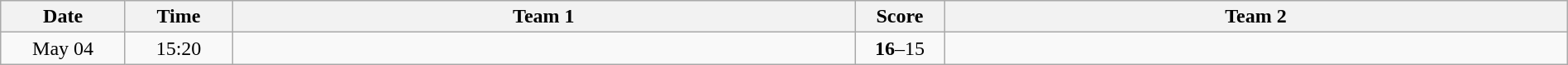<table class="wikitable" width="100%">
<tr>
<th style="width:7%">Date</th>
<th style="width:6%">Time</th>
<th style="width:35%">Team 1</th>
<th style="width:5%">Score</th>
<th style="width:35%">Team 2</th>
</tr>
<tr>
<td style="text-align:center">May 04</td>
<td style="text-align:center">15:20</td>
<td style="text-align:right"><strong></strong></td>
<td style="text-align:center"><strong>16</strong>–15</td>
<td style="text-align:left"></td>
</tr>
</table>
